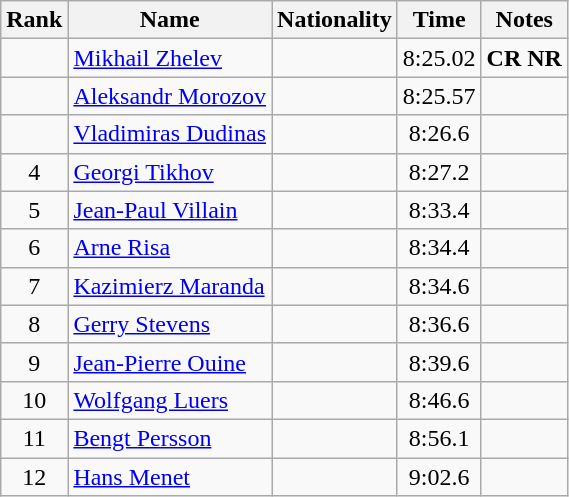<table class="wikitable sortable" style="text-align:center">
<tr>
<th>Rank</th>
<th>Name</th>
<th>Nationality</th>
<th>Time</th>
<th>Notes</th>
</tr>
<tr>
<td></td>
<td align=left><a href='#'>Mikhail Zhelev</a></td>
<td align=left></td>
<td>8:25.02</td>
<td><strong>CR NR</strong></td>
</tr>
<tr>
<td></td>
<td align=left><a href='#'>Aleksandr Morozov</a></td>
<td align=left></td>
<td>8:25.57</td>
<td></td>
</tr>
<tr>
<td></td>
<td align=left><a href='#'>Vladimiras Dudinas</a></td>
<td align=left></td>
<td>8:26.6</td>
<td></td>
</tr>
<tr>
<td>4</td>
<td align=left><a href='#'>Georgi Tikhov</a></td>
<td align=left></td>
<td>8:27.2</td>
<td></td>
</tr>
<tr>
<td>5</td>
<td align=left><a href='#'>Jean-Paul Villain</a></td>
<td align=left></td>
<td>8:33.4</td>
<td></td>
</tr>
<tr>
<td>6</td>
<td align=left><a href='#'>Arne Risa</a></td>
<td align=left></td>
<td>8:34.4</td>
<td></td>
</tr>
<tr>
<td>7</td>
<td align=left><a href='#'>Kazimierz Maranda</a></td>
<td align=left></td>
<td>8:34.6</td>
<td></td>
</tr>
<tr>
<td>8</td>
<td align=left><a href='#'>Gerry Stevens</a></td>
<td align=left></td>
<td>8:36.6</td>
<td></td>
</tr>
<tr>
<td>9</td>
<td align=left><a href='#'>Jean-Pierre Ouine</a></td>
<td align=left></td>
<td>8:39.6</td>
<td></td>
</tr>
<tr>
<td>10</td>
<td align=left><a href='#'>Wolfgang Luers</a></td>
<td align=left></td>
<td>8:46.6</td>
<td></td>
</tr>
<tr>
<td>11</td>
<td align=left><a href='#'>Bengt Persson</a></td>
<td align=left></td>
<td>8:56.1</td>
<td></td>
</tr>
<tr>
<td>12</td>
<td align=left><a href='#'>Hans Menet</a></td>
<td align=left></td>
<td>9:02.6</td>
<td></td>
</tr>
</table>
